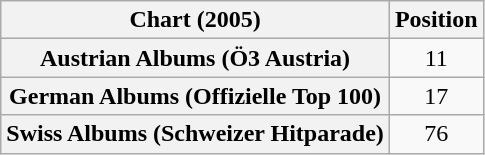<table class="wikitable sortable plainrowheaders" style="text-align:center">
<tr>
<th scope="col">Chart (2005)</th>
<th scope="col">Position</th>
</tr>
<tr>
<th scope="row">Austrian Albums (Ö3 Austria)</th>
<td>11</td>
</tr>
<tr>
<th scope="row">German Albums (Offizielle Top 100)</th>
<td>17</td>
</tr>
<tr>
<th scope="row">Swiss Albums (Schweizer Hitparade)</th>
<td>76</td>
</tr>
</table>
